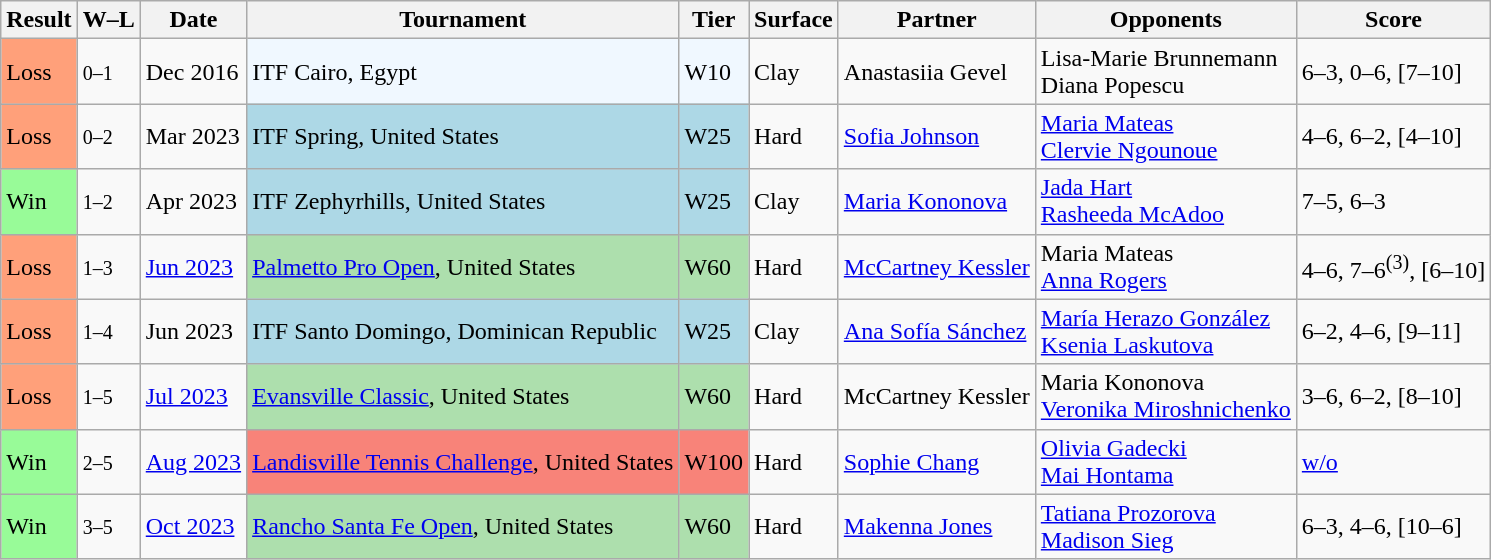<table class="sortable wikitable">
<tr>
<th>Result</th>
<th class="unsortable">W–L</th>
<th>Date</th>
<th>Tournament</th>
<th>Tier</th>
<th>Surface</th>
<th>Partner</th>
<th>Opponents</th>
<th class="unsortable">Score</th>
</tr>
<tr>
<td bgcolor=ffa07a>Loss</td>
<td><small>0–1</small></td>
<td>Dec 2016</td>
<td style="background:#f0f8ff;">ITF Cairo, Egypt</td>
<td style="background:#f0f8ff;">W10</td>
<td>Clay</td>
<td> Anastasiia Gevel</td>
<td> Lisa-Marie Brunnemann <br>  Diana Popescu</td>
<td>6–3, 0–6, [7–10]</td>
</tr>
<tr>
<td bgcolor=ffa07a>Loss</td>
<td><small>0–2</small></td>
<td>Mar 2023</td>
<td style="background:lightblue;">ITF Spring, United States</td>
<td style="background:lightblue;">W25</td>
<td>Hard</td>
<td> <a href='#'>Sofia Johnson</a></td>
<td> <a href='#'>Maria Mateas</a> <br>  <a href='#'>Clervie Ngounoue</a></td>
<td>4–6, 6–2, [4–10]</td>
</tr>
<tr>
<td bgcolor=98fb98>Win</td>
<td><small>1–2</small></td>
<td>Apr 2023</td>
<td style="background:lightblue;">ITF Zephyrhills, United States</td>
<td style="background:lightblue;">W25</td>
<td>Clay</td>
<td> <a href='#'>Maria Kononova</a></td>
<td> <a href='#'>Jada Hart</a> <br>  <a href='#'>Rasheeda McAdoo</a></td>
<td>7–5, 6–3</td>
</tr>
<tr>
<td bgcolor=ffa07a>Loss</td>
<td><small>1–3</small></td>
<td><a href='#'>Jun 2023</a></td>
<td style="background:#addfad;"><a href='#'>Palmetto Pro Open</a>, United States</td>
<td style="background:#addfad;">W60</td>
<td>Hard</td>
<td> <a href='#'>McCartney Kessler</a></td>
<td> Maria Mateas <br>  <a href='#'>Anna Rogers</a></td>
<td>4–6, 7–6<sup>(3)</sup>, [6–10]</td>
</tr>
<tr>
<td bgcolor=ffa07a>Loss</td>
<td><small>1–4</small></td>
<td>Jun 2023</td>
<td style="background:lightblue;">ITF Santo Domingo, Dominican Republic</td>
<td style="background:lightblue;">W25</td>
<td>Clay</td>
<td> <a href='#'>Ana Sofía Sánchez</a></td>
<td> <a href='#'>María Herazo González</a> <br>  <a href='#'>Ksenia Laskutova</a></td>
<td>6–2, 4–6, [9–11]</td>
</tr>
<tr>
<td bgcolor=ffa07a>Loss</td>
<td><small>1–5</small></td>
<td><a href='#'>Jul 2023</a></td>
<td style="background:#addfad;"><a href='#'>Evansville Classic</a>, United States</td>
<td style="background:#addfad;">W60</td>
<td>Hard</td>
<td> McCartney Kessler</td>
<td> Maria Kononova <br>  <a href='#'>Veronika Miroshnichenko</a></td>
<td>3–6, 6–2, [8–10]</td>
</tr>
<tr>
<td bgcolor=98fb98>Win</td>
<td><small>2–5</small></td>
<td><a href='#'>Aug 2023</a></td>
<td style="background:#f88379;"><a href='#'>Landisville Tennis Challenge</a>, United States</td>
<td style="background:#f88379;">W100</td>
<td>Hard</td>
<td> <a href='#'>Sophie Chang</a></td>
<td> <a href='#'>Olivia Gadecki</a> <br>  <a href='#'>Mai Hontama</a></td>
<td><a href='#'>w/o</a></td>
</tr>
<tr>
<td bgcolor=98fb98>Win</td>
<td><small>3–5</small></td>
<td><a href='#'>Oct 2023</a></td>
<td style="background:#addfad;"><a href='#'>Rancho Santa Fe Open</a>, United States</td>
<td style="background:#addfad;">W60</td>
<td>Hard</td>
<td> <a href='#'>Makenna Jones</a></td>
<td> <a href='#'>Tatiana Prozorova</a> <br>  <a href='#'>Madison Sieg</a></td>
<td>6–3, 4–6, [10–6]</td>
</tr>
</table>
